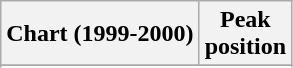<table class="wikitable sortable plainrowheaders">
<tr>
<th scope="col">Chart (1999-2000)</th>
<th scope="col">Peak<br>position</th>
</tr>
<tr>
</tr>
<tr>
</tr>
<tr>
</tr>
</table>
